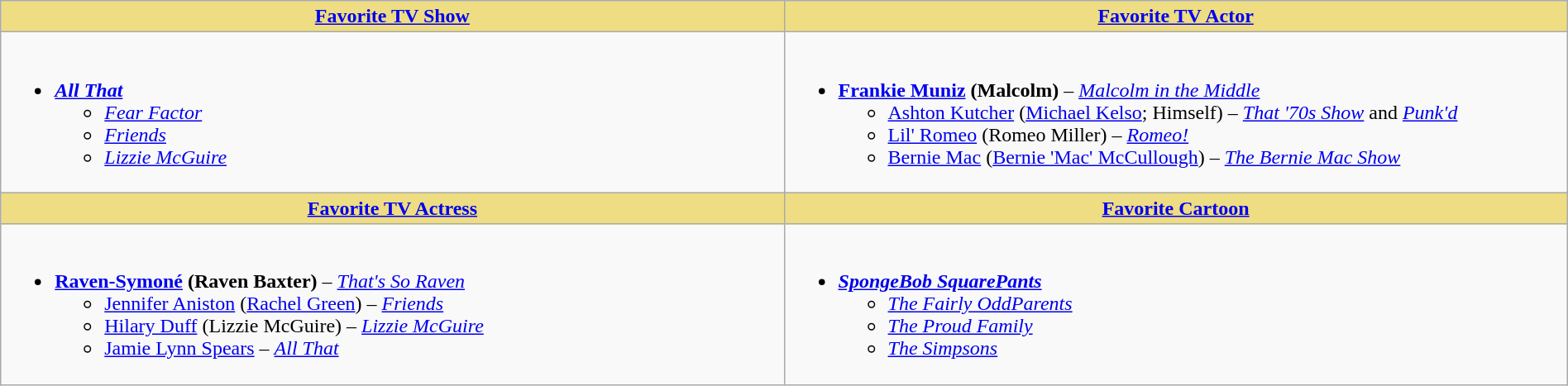<table class="wikitable" style="width:100%">
<tr>
<th style="background:#EEDD82; width:50%"><a href='#'>Favorite TV Show</a></th>
<th style="background:#EEDD82; width:50%"><a href='#'>Favorite TV Actor</a></th>
</tr>
<tr>
<td valign="top"><br><ul><li><strong><em><a href='#'>All That</a></em></strong><ul><li><em><a href='#'>Fear Factor</a></em></li><li><em><a href='#'>Friends</a></em></li><li><em><a href='#'>Lizzie McGuire</a></em></li></ul></li></ul></td>
<td valign="top"><br><ul><li><strong><a href='#'>Frankie Muniz</a> (Malcolm)</strong> – <em><a href='#'>Malcolm in the Middle</a></em><ul><li><a href='#'>Ashton Kutcher</a> (<a href='#'>Michael Kelso</a>; Himself) – <em><a href='#'>That '70s Show</a></em> and <em><a href='#'>Punk'd</a></em></li><li><a href='#'>Lil' Romeo</a> (Romeo Miller) – <em><a href='#'>Romeo!</a></em></li><li><a href='#'>Bernie Mac</a> (<a href='#'>Bernie 'Mac' McCullough</a>) – <em><a href='#'>The Bernie Mac Show</a></em></li></ul></li></ul></td>
</tr>
<tr>
<th style="background:#EEDD82; width:50%"><a href='#'>Favorite TV Actress</a></th>
<th style="background:#EEDD82; width:50%"><a href='#'>Favorite Cartoon</a></th>
</tr>
<tr>
<td valign="top"><br><ul><li><strong><a href='#'>Raven-Symoné</a> (Raven Baxter)</strong> – <em><a href='#'>That's So Raven</a></em><ul><li><a href='#'>Jennifer Aniston</a> (<a href='#'>Rachel Green</a>) – <em><a href='#'>Friends</a></em></li><li><a href='#'>Hilary Duff</a> (Lizzie McGuire) – <em><a href='#'>Lizzie McGuire</a></em></li><li><a href='#'>Jamie Lynn Spears</a> – <em><a href='#'>All That</a></em></li></ul></li></ul></td>
<td valign="top"><br><ul><li><strong><em><a href='#'>SpongeBob SquarePants</a></em></strong><ul><li><em><a href='#'>The Fairly OddParents</a></em></li><li><em><a href='#'>The Proud Family</a></em></li><li><em><a href='#'>The Simpsons</a></em></li></ul></li></ul></td>
</tr>
</table>
